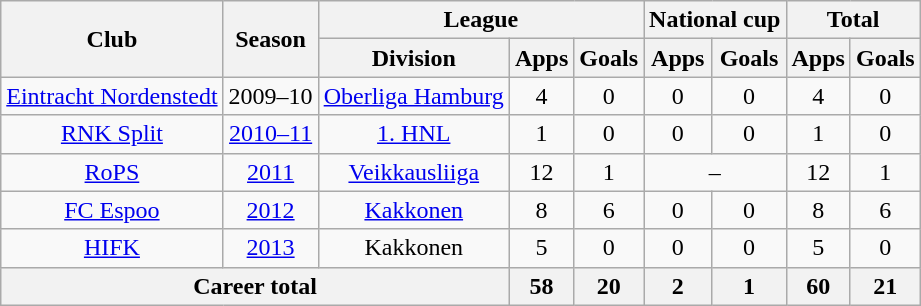<table class="wikitable" style="text-align:center">
<tr>
<th rowspan="2">Club</th>
<th rowspan="2">Season</th>
<th colspan="3">League</th>
<th colspan="2">National cup</th>
<th colspan="2">Total</th>
</tr>
<tr>
<th>Division</th>
<th>Apps</th>
<th>Goals</th>
<th>Apps</th>
<th>Goals</th>
<th>Apps</th>
<th>Goals</th>
</tr>
<tr>
<td><a href='#'>Eintracht Nordenstedt</a></td>
<td>2009–10</td>
<td><a href='#'>Oberliga Hamburg</a></td>
<td>4</td>
<td>0</td>
<td>0</td>
<td>0</td>
<td>4</td>
<td>0</td>
</tr>
<tr>
<td><a href='#'>RNK Split</a></td>
<td><a href='#'>2010–11</a></td>
<td><a href='#'>1. HNL</a></td>
<td>1</td>
<td>0</td>
<td>0</td>
<td>0</td>
<td>1</td>
<td>0</td>
</tr>
<tr>
<td><a href='#'>RoPS</a></td>
<td><a href='#'>2011</a></td>
<td><a href='#'>Veikkausliiga</a></td>
<td>12</td>
<td>1</td>
<td colspan="2">–</td>
<td>12</td>
<td>1</td>
</tr>
<tr>
<td><a href='#'>FC Espoo</a></td>
<td><a href='#'>2012</a></td>
<td><a href='#'>Kakkonen</a></td>
<td>8</td>
<td>6</td>
<td>0</td>
<td>0</td>
<td>8</td>
<td>6</td>
</tr>
<tr>
<td><a href='#'>HIFK</a></td>
<td><a href='#'>2013</a></td>
<td>Kakkonen</td>
<td>5</td>
<td>0</td>
<td>0</td>
<td>0</td>
<td>5</td>
<td>0</td>
</tr>
<tr>
<th colspan="3">Career total</th>
<th>58</th>
<th>20</th>
<th>2</th>
<th>1</th>
<th>60</th>
<th>21</th>
</tr>
</table>
